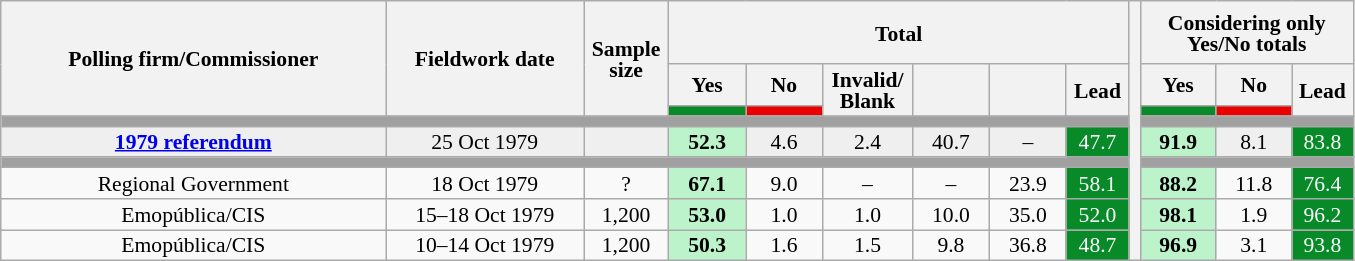<table class="wikitable collapsible collapsed" style="text-align:center; font-size:90%; line-height:14px;">
<tr style="height:42px;">
<th style="width:250px;" rowspan="3">Polling firm/Commissioner</th>
<th style="width:125px;" rowspan="3">Fieldwork date</th>
<th style="width:50px;" rowspan="3">Sample size</th>
<th style="width:300px;" colspan="6">Total</th>
<th style="width:1px;" rowspan="9"></th>
<th style="width:135px;" colspan="3">Considering only<br>Yes/No totals</th>
</tr>
<tr>
<th style="width:40px;">Yes</th>
<th style="width:40px;">No</th>
<th style="width:40px;" rowspan="2">Invalid/<br>Blank</th>
<th style="width:40px;" rowspan="2"></th>
<th style="width:40px;" rowspan="2"></th>
<th style="width:30px;" rowspan="2">Lead</th>
<th style="width:40px;">Yes</th>
<th style="width:40px;">No</th>
<th style="width:30px;" rowspan="2">Lead</th>
</tr>
<tr style="height:0.5em;">
<th style="color:inherit;background:#088A29;"></th>
<th style="color:inherit;background:#E90000;"></th>
<th style="color:inherit;background:#088A29;"></th>
<th style="color:inherit;background:#E90000;"></th>
</tr>
<tr>
<td colspan="9" style="background:#A0A0A0"></td>
<td colspan="3" style="background:#A0A0A0"></td>
</tr>
<tr style="background:#EFEFEF;">
<td><strong><a href='#'>1979 referendum</a></strong></td>
<td>25 Oct 1979</td>
<td></td>
<td style="background:#BCF3CA;"><strong>52.3</strong></td>
<td>4.6</td>
<td>2.4</td>
<td>40.7</td>
<td>–</td>
<td style="background:#088A29; color:white;">47.7</td>
<td style="background:#BCF3CA;"><strong>91.9</strong></td>
<td>8.1</td>
<td style="background:#088A29; color:white;">83.8</td>
</tr>
<tr>
<td colspan="9" style="background:#A0A0A0"></td>
<td colspan="3" style="background:#A0A0A0"></td>
</tr>
<tr>
<td>Regional Government</td>
<td>18 Oct 1979</td>
<td>?</td>
<td style="background:#BCF3CA;"><strong>67.1</strong></td>
<td>9.0</td>
<td>–</td>
<td>–</td>
<td>23.9</td>
<td style="background:#088A29; color:white;">58.1</td>
<td style="background:#BCF3CA;"><strong>88.2</strong></td>
<td>11.8</td>
<td style="background:#088A29; color:white;">76.4</td>
</tr>
<tr>
<td>Emopública/CIS</td>
<td>15–18 Oct 1979</td>
<td>1,200</td>
<td style="background:#BCF3CA;"><strong>53.0</strong></td>
<td>1.0</td>
<td>1.0</td>
<td>10.0</td>
<td>35.0</td>
<td style="background:#088A29; color:white;">52.0</td>
<td style="background:#BCF3CA;"><strong>98.1</strong></td>
<td>1.9</td>
<td style="background:#088A29; color:white;">96.2</td>
</tr>
<tr>
<td>Emopública/CIS</td>
<td>10–14 Oct 1979</td>
<td>1,200</td>
<td style="background:#BCF3CA;"><strong>50.3</strong></td>
<td>1.6</td>
<td>1.5</td>
<td>9.8</td>
<td>36.8</td>
<td style="background:#088A29; color:white;">48.7</td>
<td style="background:#BCF3CA;"><strong>96.9</strong></td>
<td>3.1</td>
<td style="background:#088A29; color:white;">93.8</td>
</tr>
</table>
